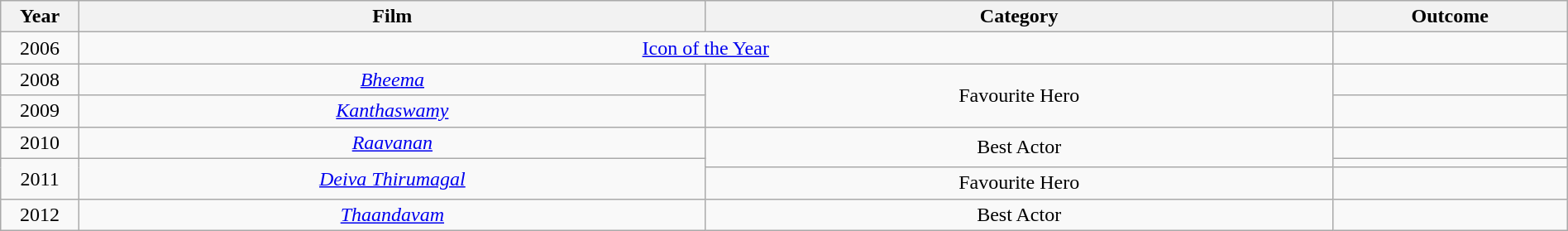<table class="wikitable" style="width:100%;">
<tr>
<th width=5%>Year</th>
<th width=40%>Film</th>
<th style="width:40%;">Category</th>
<th style="width:15%;">Outcome</th>
</tr>
<tr>
<td style="text-align:center;">2006</td>
<td colspan=2 style="text-align:center;"><a href='#'>Icon of the Year</a></td>
<td></td>
</tr>
<tr>
<td style="text-align:center;">2008</td>
<td style="text-align:center;"><em><a href='#'>Bheema</a></em></td>
<td rowspan="2" style="text-align:center;">Favourite Hero</td>
<td></td>
</tr>
<tr>
<td style="text-align:center;">2009</td>
<td style="text-align:center;"><em><a href='#'>Kanthaswamy</a></em></td>
<td></td>
</tr>
<tr>
<td style="text-align:center;">2010</td>
<td style="text-align:center;"><em><a href='#'>Raavanan</a></em></td>
<td rowspan="2" style="text-align:center;">Best Actor</td>
<td></td>
</tr>
<tr>
<td rowspan="2" style="text-align:center;">2011</td>
<td style="text-align:center;" rowspan="2"><em><a href='#'>Deiva Thirumagal</a></em></td>
<td></td>
</tr>
<tr>
<td style="text-align:center;">Favourite Hero</td>
<td></td>
</tr>
<tr>
<td style="text-align:center;">2012</td>
<td style="text-align:center;"><em><a href='#'>Thaandavam</a></em></td>
<td style="text-align:center;">Best Actor</td>
<td></td>
</tr>
</table>
